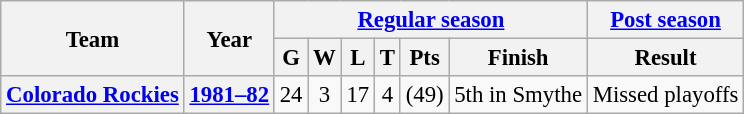<table class="wikitable" style="font-size: 95%; text-align:center;">
<tr>
<th rowspan="2">Team</th>
<th rowspan="2">Year</th>
<th colspan="6"><a href='#'>Regular season</a></th>
<th colspan="1"><a href='#'>Post season</a></th>
</tr>
<tr>
<th>G</th>
<th>W</th>
<th>L</th>
<th>T</th>
<th>Pts</th>
<th>Finish</th>
<th>Result</th>
</tr>
<tr>
<th><a href='#'>Colorado Rockies</a></th>
<th><a href='#'>1981–82</a></th>
<td>24</td>
<td>3</td>
<td>17</td>
<td>4</td>
<td>(49)</td>
<td>5th in Smythe</td>
<td>Missed playoffs</td>
</tr>
</table>
